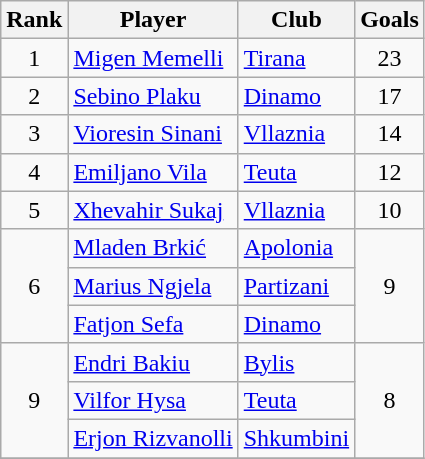<table class="wikitable" style="text-align:center">
<tr>
<th>Rank</th>
<th>Player</th>
<th>Club</th>
<th>Goals</th>
</tr>
<tr>
<td>1</td>
<td align="left"> <a href='#'>Migen Memelli</a></td>
<td align="left"><a href='#'>Tirana</a></td>
<td>23</td>
</tr>
<tr>
<td>2</td>
<td align="left"> <a href='#'>Sebino Plaku</a></td>
<td align="left"><a href='#'>Dinamo</a></td>
<td>17</td>
</tr>
<tr>
<td>3</td>
<td align="left"> <a href='#'>Vioresin Sinani</a></td>
<td align="left"><a href='#'>Vllaznia</a></td>
<td>14</td>
</tr>
<tr>
<td>4</td>
<td align="left"> <a href='#'>Emiljano Vila</a></td>
<td align="left"><a href='#'>Teuta</a></td>
<td>12</td>
</tr>
<tr>
<td>5</td>
<td align="left"> <a href='#'>Xhevahir Sukaj</a></td>
<td align="left"><a href='#'>Vllaznia</a></td>
<td>10</td>
</tr>
<tr>
<td rowspan="3">6</td>
<td align="left"> <a href='#'>Mladen Brkić</a></td>
<td align="left"><a href='#'>Apolonia</a></td>
<td rowspan="3">9</td>
</tr>
<tr>
<td align="left"> <a href='#'>Marius Ngjela</a></td>
<td align="left"><a href='#'>Partizani</a></td>
</tr>
<tr>
<td align="left"> <a href='#'>Fatjon Sefa</a></td>
<td align="left"><a href='#'>Dinamo</a></td>
</tr>
<tr>
<td rowspan="3">9</td>
<td align="left"> <a href='#'>Endri Bakiu</a></td>
<td align="left"><a href='#'>Bylis</a></td>
<td rowspan="3">8</td>
</tr>
<tr>
<td align="left"> <a href='#'>Vilfor Hysa</a></td>
<td align="left"><a href='#'>Teuta</a></td>
</tr>
<tr>
<td align="left"> <a href='#'>Erjon Rizvanolli</a></td>
<td align="left"><a href='#'>Shkumbini</a></td>
</tr>
<tr>
</tr>
</table>
